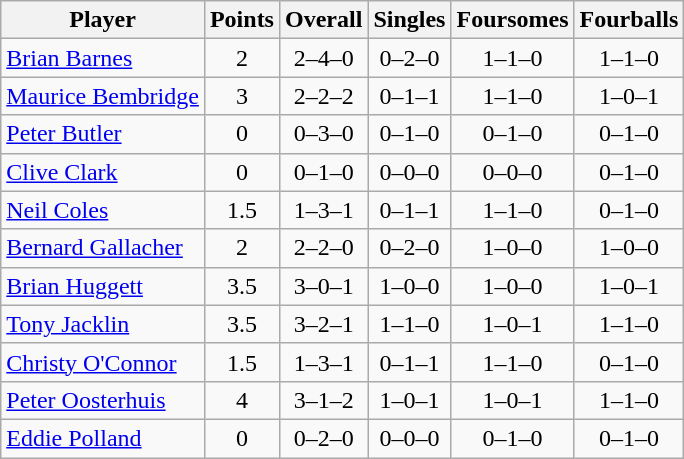<table class="wikitable sortable" style="text-align:center">
<tr>
<th>Player</th>
<th>Points</th>
<th>Overall</th>
<th>Singles</th>
<th>Foursomes</th>
<th>Fourballs</th>
</tr>
<tr>
<td align=left><a href='#'>Brian Barnes</a></td>
<td>2</td>
<td>2–4–0</td>
<td>0–2–0</td>
<td>1–1–0</td>
<td>1–1–0</td>
</tr>
<tr>
<td align=left><a href='#'>Maurice Bembridge</a></td>
<td>3</td>
<td>2–2–2</td>
<td>0–1–1</td>
<td>1–1–0</td>
<td>1–0–1</td>
</tr>
<tr>
<td align=left><a href='#'>Peter Butler</a></td>
<td>0</td>
<td>0–3–0</td>
<td>0–1–0</td>
<td>0–1–0</td>
<td>0–1–0</td>
</tr>
<tr>
<td align=left><a href='#'>Clive Clark</a></td>
<td>0</td>
<td>0–1–0</td>
<td>0–0–0</td>
<td>0–0–0</td>
<td>0–1–0</td>
</tr>
<tr>
<td align=left><a href='#'>Neil Coles</a></td>
<td>1.5</td>
<td>1–3–1</td>
<td>0–1–1</td>
<td>1–1–0</td>
<td>0–1–0</td>
</tr>
<tr>
<td align=left><a href='#'>Bernard Gallacher</a></td>
<td>2</td>
<td>2–2–0</td>
<td>0–2–0</td>
<td>1–0–0</td>
<td>1–0–0</td>
</tr>
<tr>
<td align=left><a href='#'>Brian Huggett</a></td>
<td>3.5</td>
<td>3–0–1</td>
<td>1–0–0</td>
<td>1–0–0</td>
<td>1–0–1</td>
</tr>
<tr>
<td align=left><a href='#'>Tony Jacklin</a></td>
<td>3.5</td>
<td>3–2–1</td>
<td>1–1–0</td>
<td>1–0–1</td>
<td>1–1–0</td>
</tr>
<tr>
<td align=left><a href='#'>Christy O'Connor</a></td>
<td>1.5</td>
<td>1–3–1</td>
<td>0–1–1</td>
<td>1–1–0</td>
<td>0–1–0</td>
</tr>
<tr>
<td align=left><a href='#'>Peter Oosterhuis</a></td>
<td>4</td>
<td>3–1–2</td>
<td>1–0–1</td>
<td>1–0–1</td>
<td>1–1–0</td>
</tr>
<tr>
<td align=left><a href='#'>Eddie Polland</a></td>
<td>0</td>
<td>0–2–0</td>
<td>0–0–0</td>
<td>0–1–0</td>
<td>0–1–0</td>
</tr>
</table>
